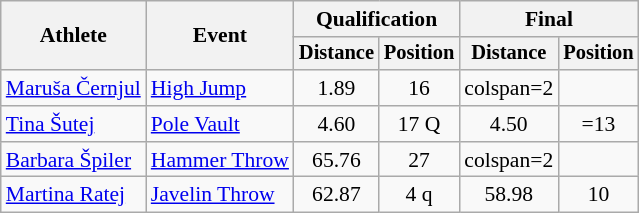<table class=wikitable style="font-size:90%">
<tr>
<th rowspan="2">Athlete</th>
<th rowspan="2">Event</th>
<th colspan="2">Qualification</th>
<th colspan="2">Final</th>
</tr>
<tr style="font-size:95%">
<th>Distance</th>
<th>Position</th>
<th>Distance</th>
<th>Position</th>
</tr>
<tr style=text-align:center>
<td style=text-align:left><a href='#'>Maruša Černjul</a></td>
<td style=text-align:left><a href='#'>High Jump</a></td>
<td>1.89</td>
<td>16</td>
<td>colspan=2 </td>
</tr>
<tr style=text-align:center>
<td style=text-align:left><a href='#'>Tina Šutej</a></td>
<td style=text-align:left><a href='#'>Pole Vault</a></td>
<td>4.60</td>
<td>17 Q</td>
<td>4.50</td>
<td>=13</td>
</tr>
<tr style=text-align:center>
<td style=text-align:left><a href='#'>Barbara Špiler</a></td>
<td style=text-align:left><a href='#'>Hammer Throw</a></td>
<td>65.76</td>
<td>27</td>
<td>colspan=2 </td>
</tr>
<tr style=text-align:center>
<td style=text-align:left><a href='#'>Martina Ratej</a></td>
<td style=text-align:left><a href='#'>Javelin Throw</a></td>
<td>62.87</td>
<td>4 q</td>
<td>58.98</td>
<td>10</td>
</tr>
</table>
